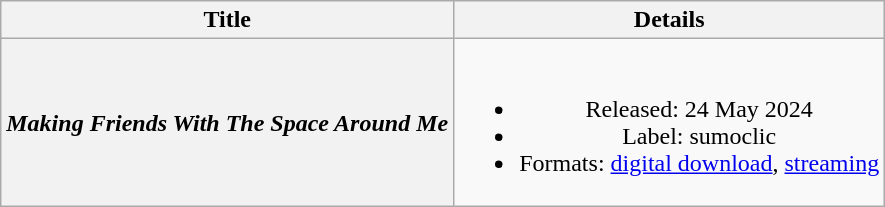<table class="wikitable plainrowheaders" style="text-align:center;">
<tr>
<th rowspan="1">Title</th>
<th rowspan="1">Details</th>
</tr>
<tr>
<th scope="row"><em>Making Friends With The Space Around Me</em></th>
<td><br><ul><li>Released: 24 May 2024</li><li>Label: sumoclic</li><li>Formats: <a href='#'>digital download</a>, <a href='#'>streaming</a></li></ul></td>
</tr>
</table>
